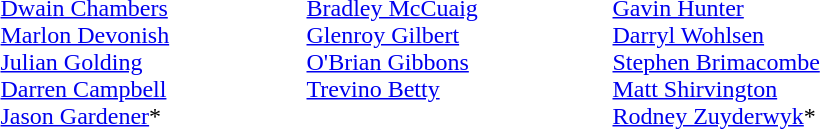<table>
<tr>
<td width=200 valign=top><em></em><br><a href='#'>Dwain Chambers</a><br><a href='#'>Marlon Devonish</a><br><a href='#'>Julian Golding</a><br><a href='#'>Darren Campbell</a><br><a href='#'>Jason Gardener</a>*</td>
<td width=200 valign=top><em></em><br><a href='#'>Bradley McCuaig</a><br><a href='#'>Glenroy Gilbert</a><br><a href='#'>O'Brian Gibbons</a><br><a href='#'>Trevino Betty</a></td>
<td width=200 valign=top><em></em><br><a href='#'>Gavin Hunter</a><br><a href='#'>Darryl Wohlsen</a><br><a href='#'>Stephen Brimacombe</a><br><a href='#'>Matt Shirvington</a><br><a href='#'>Rodney Zuyderwyk</a>*</td>
</tr>
</table>
